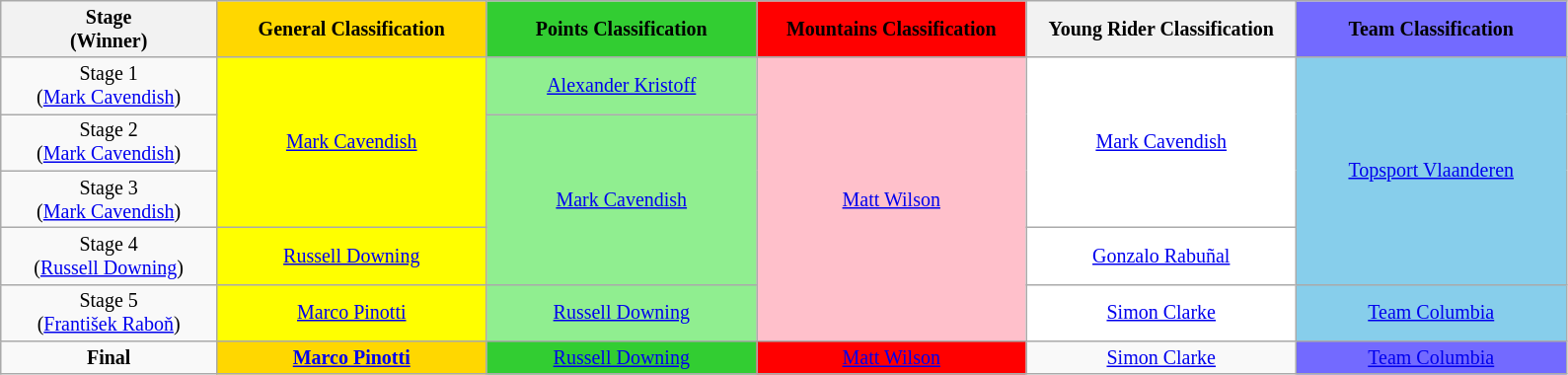<table class="wikitable" style="text-align: center; font-size:smaller;">
<tr>
<th width="12%"><strong>Stage<br>(Winner)</strong></th>
<th style="background-color:gold;" width="15%"><strong>General Classification</strong></th>
<th style="background-color:limegreen;" width="15%"><strong>Points Classification</strong></th>
<th style="background-color:red;" width="15%"><strong>Mountains Classification</strong></th>
<th style="background-color:offwhite;" width="15%"><strong>Young Rider Classification</strong></th>
<th style="background-color:#736AFF;" width="15%"><strong>Team Classification</strong></th>
</tr>
<tr>
<td>Stage 1<br>(<a href='#'>Mark Cavendish</a>)</td>
<td style="background-color:yellow;" rowspan="3"><a href='#'>Mark Cavendish</a></td>
<td style="background-color:lightgreen;"><a href='#'>Alexander Kristoff</a></td>
<td style="background-color:pink;" rowspan="5"><a href='#'>Matt Wilson</a></td>
<td style="background-color:white;" rowspan="3"><a href='#'>Mark Cavendish</a></td>
<td style="background-color:skyblue;" rowspan="4"><a href='#'>Topsport Vlaanderen</a></td>
</tr>
<tr>
<td>Stage 2<br>(<a href='#'>Mark Cavendish</a>)</td>
<td style="background-color:lightgreen;" rowspan="3"><a href='#'>Mark Cavendish</a></td>
</tr>
<tr>
<td>Stage 3<br>(<a href='#'>Mark Cavendish</a>)</td>
</tr>
<tr>
<td>Stage 4<br>(<a href='#'>Russell Downing</a>)</td>
<td style="background-color:yellow;"><a href='#'>Russell Downing</a></td>
<td style="background-color:white;"><a href='#'>Gonzalo Rabuñal</a></td>
</tr>
<tr>
<td>Stage 5<br>(<a href='#'>František Raboň</a>)</td>
<td style="background-color:yellow;"><a href='#'>Marco Pinotti</a></td>
<td style="background-color:lightgreen;"><a href='#'>Russell Downing</a></td>
<td style="background-color:white;"><a href='#'>Simon Clarke</a></td>
<td style="background-color:skyblue;"><a href='#'>Team Columbia</a></td>
</tr>
<tr>
<td><strong>Final</strong></td>
<td style="background-color:gold;"><strong><a href='#'>Marco Pinotti</a></strong></td>
<td style="background-color:limegreen;"><a href='#'>Russell Downing</a></td>
<td style="background-color:red;"><a href='#'>Matt Wilson</a></td>
<td style="background-color:offwhite;"><a href='#'>Simon Clarke</a></td>
<td style="background-color:#736AFF;"><a href='#'>Team Columbia</a></td>
</tr>
</table>
